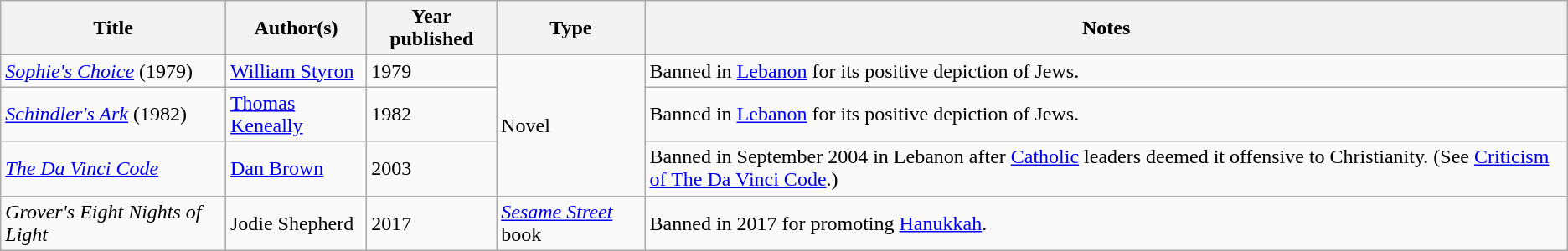<table class="wikitable sortable">
<tr>
<th>Title</th>
<th>Author(s)</th>
<th>Year published</th>
<th>Type</th>
<th class="unsortable">Notes</th>
</tr>
<tr>
<td><em><a href='#'>Sophie's Choice</a></em> (1979)</td>
<td><a href='#'>William Styron</a></td>
<td>1979</td>
<td rowspan="3">Novel</td>
<td>Banned in <a href='#'>Lebanon</a> for its positive depiction of Jews.</td>
</tr>
<tr>
<td><em><a href='#'>Schindler's Ark</a></em> (1982)</td>
<td><a href='#'>Thomas Keneally</a></td>
<td>1982</td>
<td>Banned in <a href='#'>Lebanon</a> for its positive depiction of Jews.</td>
</tr>
<tr>
<td><em><a href='#'>The Da Vinci Code</a></em></td>
<td><a href='#'>Dan Brown</a></td>
<td>2003</td>
<td>Banned in September 2004 in Lebanon after <a href='#'>Catholic</a> leaders deemed it offensive to Christianity. (See <a href='#'>Criticism of The Da Vinci Code</a>.)</td>
</tr>
<tr>
<td><em>Grover's Eight Nights of Light</em></td>
<td>Jodie Shepherd</td>
<td>2017</td>
<td><em><a href='#'>Sesame Street</a></em> book</td>
<td>Banned in 2017 for promoting <a href='#'>Hanukkah</a>.</td>
</tr>
</table>
